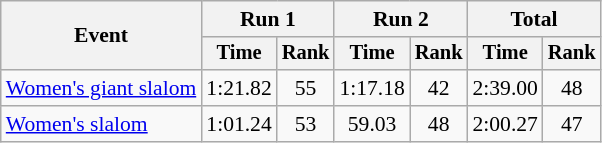<table class="wikitable" style="font-size:90%">
<tr>
<th rowspan=2>Event</th>
<th colspan=2>Run 1</th>
<th colspan=2>Run 2</th>
<th colspan=2>Total</th>
</tr>
<tr style="font-size:95%">
<th>Time</th>
<th>Rank</th>
<th>Time</th>
<th>Rank</th>
<th>Time</th>
<th>Rank</th>
</tr>
<tr align=center>
<td align=left><a href='#'>Women's giant slalom</a></td>
<td>1:21.82</td>
<td>55</td>
<td>1:17.18</td>
<td>42</td>
<td>2:39.00</td>
<td>48</td>
</tr>
<tr align=center>
<td align=left><a href='#'>Women's slalom</a></td>
<td>1:01.24</td>
<td>53</td>
<td>59.03</td>
<td>48</td>
<td>2:00.27</td>
<td>47</td>
</tr>
</table>
